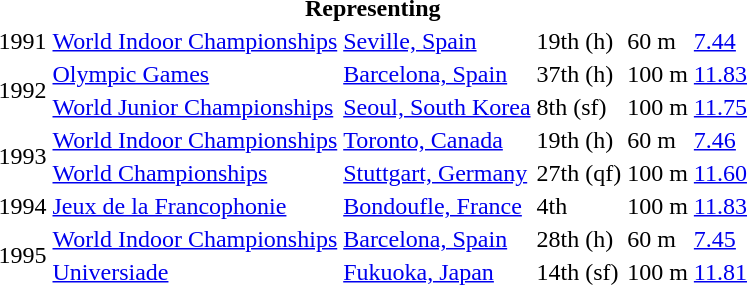<table>
<tr>
<th colspan="6">Representing </th>
</tr>
<tr>
<td>1991</td>
<td><a href='#'>World Indoor Championships</a></td>
<td><a href='#'>Seville, Spain</a></td>
<td>19th (h)</td>
<td>60 m</td>
<td><a href='#'>7.44</a></td>
</tr>
<tr>
<td rowspan=2>1992</td>
<td><a href='#'>Olympic Games</a></td>
<td><a href='#'>Barcelona, Spain</a></td>
<td>37th (h)</td>
<td>100 m</td>
<td><a href='#'>11.83</a></td>
</tr>
<tr>
<td><a href='#'>World Junior Championships</a></td>
<td><a href='#'>Seoul, South Korea</a></td>
<td>8th (sf)</td>
<td>100 m</td>
<td><a href='#'>11.75</a></td>
</tr>
<tr>
<td rowspan=2>1993</td>
<td><a href='#'>World Indoor Championships</a></td>
<td><a href='#'>Toronto, Canada</a></td>
<td>19th (h)</td>
<td>60 m</td>
<td><a href='#'>7.46</a></td>
</tr>
<tr>
<td><a href='#'>World Championships</a></td>
<td><a href='#'>Stuttgart, Germany</a></td>
<td>27th (qf)</td>
<td>100 m</td>
<td><a href='#'>11.60</a></td>
</tr>
<tr>
<td>1994</td>
<td><a href='#'>Jeux de la Francophonie</a></td>
<td><a href='#'>Bondoufle, France</a></td>
<td>4th</td>
<td>100 m</td>
<td><a href='#'>11.83</a></td>
</tr>
<tr>
<td rowspan=2>1995</td>
<td><a href='#'>World Indoor Championships</a></td>
<td><a href='#'>Barcelona, Spain</a></td>
<td>28th (h)</td>
<td>60 m</td>
<td><a href='#'>7.45</a></td>
</tr>
<tr>
<td><a href='#'>Universiade</a></td>
<td><a href='#'>Fukuoka, Japan</a></td>
<td>14th (sf)</td>
<td>100 m</td>
<td><a href='#'>11.81</a></td>
</tr>
</table>
